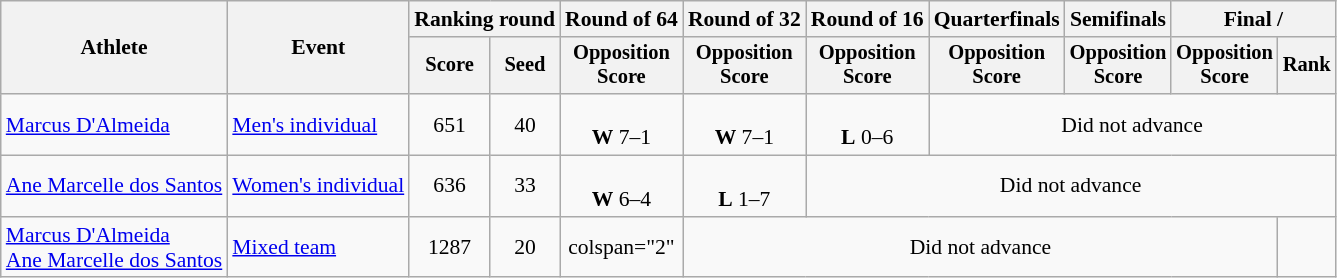<table class="wikitable" style="font-size:90%; text-align:center">
<tr>
<th rowspan=2>Athlete</th>
<th rowspan=2>Event</th>
<th colspan="2">Ranking round</th>
<th>Round of 64</th>
<th>Round of 32</th>
<th>Round of 16</th>
<th>Quarterfinals</th>
<th>Semifinals</th>
<th colspan="2">Final / </th>
</tr>
<tr style="font-size:95%">
<th>Score</th>
<th>Seed</th>
<th>Opposition<br>Score</th>
<th>Opposition<br>Score</th>
<th>Opposition<br>Score</th>
<th>Opposition<br>Score</th>
<th>Opposition<br>Score</th>
<th>Opposition<br>Score</th>
<th>Rank</th>
</tr>
<tr align=center>
<td align=left><a href='#'>Marcus D'Almeida</a></td>
<td align=left><a href='#'>Men's individual</a></td>
<td>651</td>
<td>40</td>
<td><br> <strong>W</strong> 7–1</td>
<td><br> <strong>W</strong> 7–1</td>
<td><br> <strong>L</strong> 0–6</td>
<td colspan=4>Did not advance</td>
</tr>
<tr align=center>
<td align=left><a href='#'>Ane Marcelle dos Santos</a></td>
<td align=left><a href='#'>Women's individual</a></td>
<td>636</td>
<td>33</td>
<td><br> <strong>W</strong> 6–4</td>
<td><br><strong>L</strong> 1–7</td>
<td colspan=5>Did not advance</td>
</tr>
<tr align=center>
<td align="left"><a href='#'>Marcus D'Almeida</a><br><a href='#'>Ane Marcelle dos Santos</a></td>
<td align="left"><a href='#'>Mixed team</a></td>
<td>1287</td>
<td>20</td>
<td>colspan="2" </td>
<td colspan=5>Did not advance</td>
</tr>
</table>
